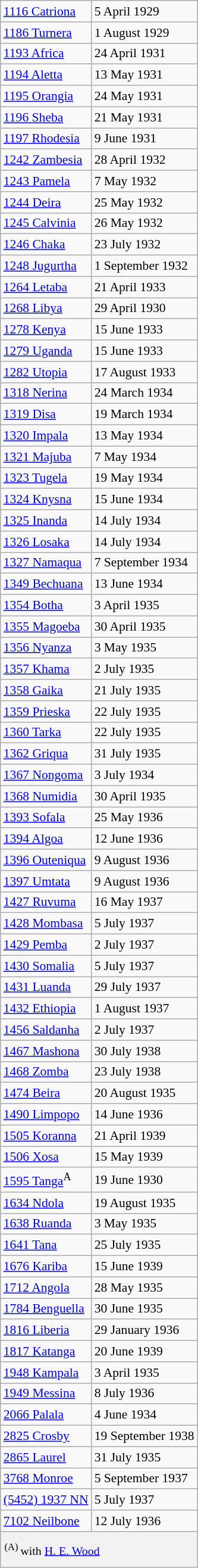<table class="wikitable floatright" style="font-size: 0.9em; width 290px;">
<tr>
<td><a href='#'>1116 Catriona</a></td>
<td>5 April 1929</td>
</tr>
<tr>
<td><a href='#'>1186 Turnera</a></td>
<td>1 August 1929</td>
</tr>
<tr>
<td><a href='#'>1193 Africa</a></td>
<td>24 April 1931</td>
</tr>
<tr>
<td><a href='#'>1194 Aletta</a></td>
<td>13 May 1931</td>
</tr>
<tr>
<td><a href='#'>1195 Orangia</a></td>
<td>24 May 1931</td>
</tr>
<tr>
<td><a href='#'>1196 Sheba</a></td>
<td>21 May 1931</td>
</tr>
<tr>
<td><a href='#'>1197 Rhodesia</a></td>
<td>9 June 1931</td>
</tr>
<tr>
<td><a href='#'>1242 Zambesia</a></td>
<td>28 April 1932</td>
</tr>
<tr>
<td><a href='#'>1243 Pamela</a></td>
<td>7 May 1932</td>
</tr>
<tr>
<td><a href='#'>1244 Deira</a></td>
<td>25 May 1932</td>
</tr>
<tr>
<td><a href='#'>1245 Calvinia</a></td>
<td>26 May 1932</td>
</tr>
<tr>
<td><a href='#'>1246 Chaka</a></td>
<td>23 July 1932</td>
</tr>
<tr>
<td><a href='#'>1248 Jugurtha</a></td>
<td>1 September 1932</td>
</tr>
<tr>
<td><a href='#'>1264 Letaba</a></td>
<td>21 April 1933</td>
</tr>
<tr>
<td><a href='#'>1268 Libya</a></td>
<td>29 April 1930</td>
</tr>
<tr>
<td><a href='#'>1278 Kenya</a></td>
<td>15 June 1933</td>
</tr>
<tr>
<td><a href='#'>1279 Uganda</a></td>
<td>15 June 1933</td>
</tr>
<tr>
<td><a href='#'>1282 Utopia</a></td>
<td>17 August 1933</td>
</tr>
<tr>
<td><a href='#'>1318 Nerina</a></td>
<td>24 March 1934</td>
</tr>
<tr>
<td><a href='#'>1319 Disa</a></td>
<td>19 March 1934</td>
</tr>
<tr>
<td><a href='#'>1320 Impala</a></td>
<td>13 May 1934</td>
</tr>
<tr>
<td><a href='#'>1321 Majuba</a></td>
<td>7 May 1934</td>
</tr>
<tr>
<td><a href='#'>1323 Tugela</a></td>
<td>19 May 1934</td>
</tr>
<tr>
<td><a href='#'>1324 Knysna</a></td>
<td>15 June 1934</td>
</tr>
<tr>
<td><a href='#'>1325 Inanda</a></td>
<td>14 July 1934</td>
</tr>
<tr>
<td><a href='#'>1326 Losaka</a></td>
<td>14 July 1934</td>
</tr>
<tr>
<td><a href='#'>1327 Namaqua</a></td>
<td>7 September 1934</td>
</tr>
<tr>
<td><a href='#'>1349 Bechuana</a></td>
<td>13 June 1934</td>
</tr>
<tr>
<td><a href='#'>1354 Botha</a></td>
<td>3 April 1935</td>
</tr>
<tr>
<td><a href='#'>1355 Magoeba</a></td>
<td>30 April 1935</td>
</tr>
<tr>
<td><a href='#'>1356 Nyanza</a></td>
<td>3 May 1935</td>
</tr>
<tr>
<td><a href='#'>1357 Khama</a></td>
<td>2 July 1935</td>
</tr>
<tr>
<td><a href='#'>1358 Gaika</a></td>
<td>21 July 1935</td>
</tr>
<tr>
<td><a href='#'>1359 Prieska</a></td>
<td>22 July 1935</td>
</tr>
<tr>
<td><a href='#'>1360 Tarka</a></td>
<td>22 July 1935</td>
</tr>
<tr>
<td><a href='#'>1362 Griqua</a></td>
<td>31 July 1935</td>
</tr>
<tr>
<td><a href='#'>1367 Nongoma</a></td>
<td>3 July 1934</td>
</tr>
<tr>
<td><a href='#'>1368 Numidia</a></td>
<td>30 April 1935</td>
</tr>
<tr>
<td><a href='#'>1393 Sofala</a></td>
<td>25 May 1936</td>
</tr>
<tr>
<td><a href='#'>1394 Algoa</a></td>
<td>12 June 1936</td>
</tr>
<tr>
<td><a href='#'>1396 Outeniqua</a></td>
<td>9 August 1936</td>
</tr>
<tr>
<td><a href='#'>1397 Umtata</a></td>
<td>9 August 1936</td>
</tr>
<tr>
<td><a href='#'>1427 Ruvuma</a></td>
<td>16 May 1937</td>
</tr>
<tr>
<td><a href='#'>1428 Mombasa</a></td>
<td>5 July 1937</td>
</tr>
<tr>
<td><a href='#'>1429 Pemba</a></td>
<td>2 July 1937</td>
</tr>
<tr>
<td><a href='#'>1430 Somalia</a></td>
<td>5 July 1937</td>
</tr>
<tr>
<td><a href='#'>1431 Luanda</a></td>
<td>29 July 1937</td>
</tr>
<tr>
<td><a href='#'>1432 Ethiopia</a></td>
<td>1 August 1937</td>
</tr>
<tr>
<td><a href='#'>1456 Saldanha</a></td>
<td>2 July 1937</td>
</tr>
<tr>
<td><a href='#'>1467 Mashona</a></td>
<td>30 July 1938</td>
</tr>
<tr>
<td><a href='#'>1468 Zomba</a></td>
<td>23 July 1938</td>
</tr>
<tr>
<td><a href='#'>1474 Beira</a></td>
<td>20 August 1935</td>
</tr>
<tr>
<td><a href='#'>1490 Limpopo</a></td>
<td>14 June 1936</td>
</tr>
<tr>
<td><a href='#'>1505 Koranna</a></td>
<td>21 April 1939</td>
</tr>
<tr>
<td><a href='#'>1506 Xosa</a></td>
<td>15 May 1939</td>
</tr>
<tr>
<td><a href='#'>1595 Tanga</a><sup>A</sup></td>
<td>19 June 1930</td>
</tr>
<tr>
<td><a href='#'>1634 Ndola</a></td>
<td>19 August 1935</td>
</tr>
<tr>
<td><a href='#'>1638 Ruanda</a></td>
<td>3 May 1935</td>
</tr>
<tr>
<td><a href='#'>1641 Tana</a></td>
<td>25 July 1935</td>
</tr>
<tr>
<td><a href='#'>1676 Kariba</a></td>
<td>15 June 1939</td>
</tr>
<tr>
<td><a href='#'>1712 Angola</a></td>
<td>28 May 1935</td>
</tr>
<tr>
<td><a href='#'>1784 Benguella</a></td>
<td>30 June 1935</td>
</tr>
<tr>
<td><a href='#'>1816 Liberia</a></td>
<td>29 January 1936</td>
</tr>
<tr>
<td><a href='#'>1817 Katanga</a></td>
<td>20 June 1939</td>
</tr>
<tr>
<td><a href='#'>1948 Kampala</a></td>
<td>3 April 1935</td>
</tr>
<tr>
<td><a href='#'>1949 Messina</a></td>
<td>8 July 1936</td>
</tr>
<tr>
<td><a href='#'>2066 Palala</a></td>
<td>4 June 1934</td>
</tr>
<tr>
<td><a href='#'>2825 Crosby</a></td>
<td>19 September 1938</td>
</tr>
<tr>
<td><a href='#'>2865 Laurel</a></td>
<td>31 July 1935</td>
</tr>
<tr>
<td><a href='#'>3768 Monroe</a></td>
<td>5 September 1937</td>
</tr>
<tr>
<td><a href='#'>(5452) 1937 NN</a></td>
<td>5 July 1937</td>
</tr>
<tr>
<td><a href='#'>7102 Neilbone</a></td>
<td>12 July 1936</td>
</tr>
<tr>
<th colspan=2 style="font-size:0.92em; text-align: left; font-weight: normal; padding: 10px 4px;"><sup>(A)</sup> with <a href='#'>H. E. Wood</a></th>
</tr>
</table>
